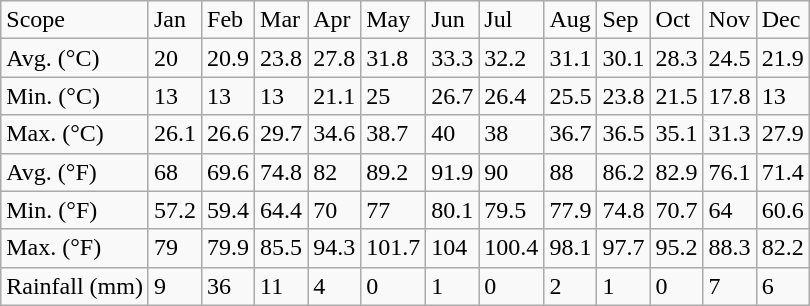<table class="wikitable">
<tr>
<td>Scope</td>
<td>Jan</td>
<td>Feb</td>
<td>Mar</td>
<td>Apr</td>
<td>May</td>
<td>Jun</td>
<td>Jul</td>
<td>Aug</td>
<td>Sep</td>
<td>Oct</td>
<td>Nov</td>
<td>Dec</td>
</tr>
<tr>
<td>Avg.  (°C)</td>
<td>20</td>
<td>20.9</td>
<td>23.8</td>
<td>27.8</td>
<td>31.8</td>
<td>33.3</td>
<td>32.2</td>
<td>31.1</td>
<td>30.1</td>
<td>28.3</td>
<td>24.5</td>
<td>21.9</td>
</tr>
<tr>
<td>Min.  (°C)</td>
<td>13</td>
<td>13</td>
<td>13</td>
<td>21.1</td>
<td>25</td>
<td>26.7</td>
<td>26.4</td>
<td>25.5</td>
<td>23.8</td>
<td>21.5</td>
<td>17.8</td>
<td>13</td>
</tr>
<tr>
<td>Max.  (°C)</td>
<td>26.1</td>
<td>26.6</td>
<td>29.7</td>
<td>34.6</td>
<td>38.7</td>
<td>40</td>
<td>38</td>
<td>36.7</td>
<td>36.5</td>
<td>35.1</td>
<td>31.3</td>
<td>27.9</td>
</tr>
<tr>
<td>Avg.  (°F)</td>
<td>68</td>
<td>69.6</td>
<td>74.8</td>
<td>82</td>
<td>89.2</td>
<td>91.9</td>
<td>90</td>
<td>88</td>
<td>86.2</td>
<td>82.9</td>
<td>76.1</td>
<td>71.4</td>
</tr>
<tr>
<td>Min.  (°F)</td>
<td>57.2</td>
<td>59.4</td>
<td>64.4</td>
<td>70</td>
<td>77</td>
<td>80.1</td>
<td>79.5</td>
<td>77.9</td>
<td>74.8</td>
<td>70.7</td>
<td>64</td>
<td>60.6</td>
</tr>
<tr>
<td>Max.  (°F)</td>
<td>79</td>
<td>79.9</td>
<td>85.5</td>
<td>94.3</td>
<td>101.7</td>
<td>104</td>
<td>100.4</td>
<td>98.1</td>
<td>97.7</td>
<td>95.2</td>
<td>88.3</td>
<td>82.2</td>
</tr>
<tr>
<td>Rainfall (mm)</td>
<td>9</td>
<td>36</td>
<td>11</td>
<td>4</td>
<td>0</td>
<td>1</td>
<td>0</td>
<td>2</td>
<td>1</td>
<td>0</td>
<td>7</td>
<td>6</td>
</tr>
</table>
